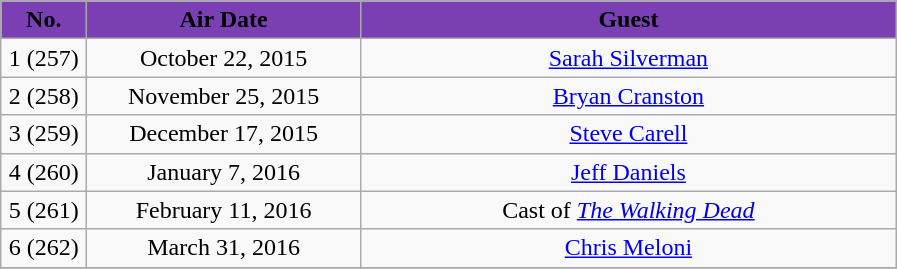<table class="wikitable" style="text-align:center;">
<tr>
<th width="50" style="background:#7B3FB4">No.</th>
<th width="175" style="background:#7B3FB4">Air Date</th>
<th width="350" style="background:#7B3FB4">Guest</th>
</tr>
<tr>
<td>1 (257)</td>
<td>October 22, 2015</td>
<td><a href='#'>Sarah Silverman</a></td>
</tr>
<tr>
<td>2 (258)</td>
<td>November 25, 2015</td>
<td><a href='#'>Bryan Cranston</a></td>
</tr>
<tr>
<td>3 (259)</td>
<td>December 17, 2015</td>
<td><a href='#'>Steve Carell</a></td>
</tr>
<tr>
<td>4 (260)</td>
<td>January 7, 2016</td>
<td><a href='#'>Jeff Daniels</a></td>
</tr>
<tr>
<td>5 (261)</td>
<td>February 11, 2016</td>
<td>Cast of <em><a href='#'>The Walking Dead</a></em></td>
</tr>
<tr>
<td>6 (262)</td>
<td>March 31, 2016</td>
<td><a href='#'>Chris Meloni</a></td>
</tr>
<tr>
</tr>
</table>
